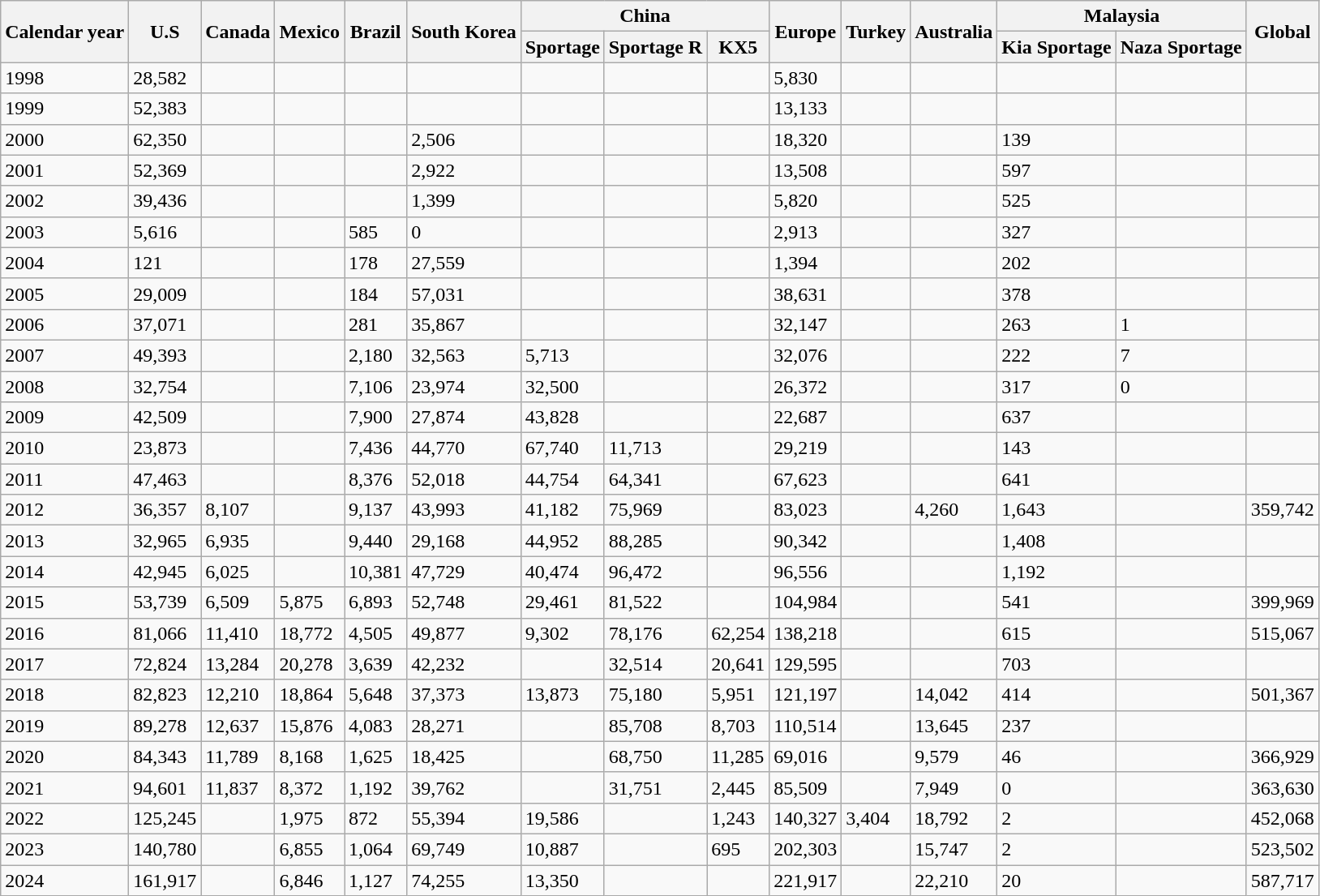<table class="wikitable">
<tr>
<th rowspan=2>Calendar year</th>
<th rowspan=2>U.S</th>
<th rowspan="2">Canada</th>
<th rowspan="2">Mexico</th>
<th rowspan="2">Brazil</th>
<th rowspan=2>South Korea</th>
<th rowspan=1 colspan=3>China</th>
<th rowspan=2>Europe</th>
<th rowspan="2">Turkey</th>
<th rowspan="2">Australia</th>
<th colspan="2">Malaysia</th>
<th rowspan="2">Global</th>
</tr>
<tr>
<th>Sportage</th>
<th>Sportage R</th>
<th>KX5</th>
<th>Kia Sportage</th>
<th>Naza Sportage</th>
</tr>
<tr>
<td>1998</td>
<td>28,582</td>
<td></td>
<td></td>
<td></td>
<td></td>
<td></td>
<td></td>
<td></td>
<td>5,830</td>
<td></td>
<td></td>
<td></td>
<td></td>
<td></td>
</tr>
<tr>
<td>1999</td>
<td>52,383</td>
<td></td>
<td></td>
<td></td>
<td></td>
<td></td>
<td></td>
<td></td>
<td>13,133</td>
<td></td>
<td></td>
<td></td>
<td></td>
<td></td>
</tr>
<tr>
<td>2000</td>
<td>62,350</td>
<td></td>
<td></td>
<td></td>
<td>2,506</td>
<td></td>
<td></td>
<td></td>
<td>18,320</td>
<td></td>
<td></td>
<td>139</td>
<td></td>
<td></td>
</tr>
<tr>
<td>2001</td>
<td>52,369</td>
<td></td>
<td></td>
<td></td>
<td>2,922</td>
<td></td>
<td></td>
<td></td>
<td>13,508</td>
<td></td>
<td></td>
<td>597</td>
<td></td>
<td></td>
</tr>
<tr>
<td>2002</td>
<td>39,436</td>
<td></td>
<td></td>
<td></td>
<td>1,399</td>
<td></td>
<td></td>
<td></td>
<td>5,820</td>
<td></td>
<td></td>
<td>525</td>
<td></td>
<td></td>
</tr>
<tr>
<td>2003</td>
<td>5,616</td>
<td></td>
<td></td>
<td>585</td>
<td>0</td>
<td></td>
<td></td>
<td></td>
<td>2,913</td>
<td></td>
<td></td>
<td>327</td>
<td></td>
<td></td>
</tr>
<tr>
<td>2004</td>
<td>121</td>
<td></td>
<td></td>
<td>178</td>
<td>27,559</td>
<td></td>
<td></td>
<td></td>
<td>1,394</td>
<td></td>
<td></td>
<td>202</td>
<td></td>
<td></td>
</tr>
<tr>
<td>2005</td>
<td>29,009</td>
<td></td>
<td></td>
<td>184</td>
<td>57,031</td>
<td></td>
<td></td>
<td></td>
<td>38,631</td>
<td></td>
<td></td>
<td>378</td>
<td></td>
<td></td>
</tr>
<tr>
<td>2006</td>
<td>37,071</td>
<td></td>
<td></td>
<td>281</td>
<td>35,867</td>
<td></td>
<td></td>
<td></td>
<td>32,147</td>
<td></td>
<td></td>
<td>263</td>
<td>1</td>
<td></td>
</tr>
<tr>
<td>2007</td>
<td>49,393</td>
<td></td>
<td></td>
<td>2,180</td>
<td>32,563</td>
<td>5,713</td>
<td></td>
<td></td>
<td>32,076</td>
<td></td>
<td></td>
<td>222</td>
<td>7</td>
<td></td>
</tr>
<tr>
<td>2008</td>
<td>32,754</td>
<td></td>
<td></td>
<td>7,106</td>
<td>23,974</td>
<td>32,500</td>
<td></td>
<td></td>
<td>26,372</td>
<td></td>
<td></td>
<td>317</td>
<td>0</td>
<td></td>
</tr>
<tr>
<td>2009</td>
<td>42,509</td>
<td></td>
<td></td>
<td>7,900</td>
<td>27,874</td>
<td>43,828</td>
<td></td>
<td></td>
<td>22,687</td>
<td></td>
<td></td>
<td>637</td>
<td></td>
<td></td>
</tr>
<tr>
<td>2010</td>
<td>23,873</td>
<td></td>
<td></td>
<td>7,436</td>
<td>44,770</td>
<td>67,740</td>
<td>11,713</td>
<td></td>
<td>29,219</td>
<td></td>
<td></td>
<td>143</td>
<td></td>
<td></td>
</tr>
<tr>
<td>2011</td>
<td>47,463</td>
<td></td>
<td></td>
<td>8,376</td>
<td>52,018</td>
<td>44,754</td>
<td>64,341</td>
<td></td>
<td>67,623</td>
<td></td>
<td></td>
<td>641</td>
<td></td>
<td></td>
</tr>
<tr>
<td>2012</td>
<td>36,357</td>
<td>8,107</td>
<td></td>
<td>9,137</td>
<td>43,993</td>
<td>41,182</td>
<td>75,969</td>
<td></td>
<td>83,023</td>
<td></td>
<td>4,260</td>
<td>1,643</td>
<td></td>
<td>359,742</td>
</tr>
<tr>
<td>2013</td>
<td>32,965</td>
<td>6,935</td>
<td></td>
<td>9,440</td>
<td>29,168</td>
<td>44,952</td>
<td>88,285</td>
<td></td>
<td>90,342</td>
<td></td>
<td></td>
<td>1,408</td>
<td></td>
<td></td>
</tr>
<tr>
<td>2014</td>
<td>42,945</td>
<td>6,025</td>
<td></td>
<td>10,381</td>
<td>47,729</td>
<td>40,474</td>
<td>96,472</td>
<td></td>
<td>96,556</td>
<td></td>
<td></td>
<td>1,192</td>
<td></td>
<td></td>
</tr>
<tr>
<td>2015</td>
<td>53,739</td>
<td>6,509</td>
<td>5,875</td>
<td>6,893</td>
<td>52,748</td>
<td>29,461</td>
<td>81,522</td>
<td></td>
<td>104,984</td>
<td></td>
<td></td>
<td>541</td>
<td></td>
<td>399,969</td>
</tr>
<tr>
<td>2016</td>
<td>81,066</td>
<td>11,410</td>
<td>18,772</td>
<td>4,505</td>
<td>49,877</td>
<td>9,302</td>
<td>78,176</td>
<td>62,254</td>
<td>138,218</td>
<td></td>
<td></td>
<td>615</td>
<td></td>
<td>515,067</td>
</tr>
<tr>
<td>2017</td>
<td>72,824</td>
<td>13,284</td>
<td>20,278</td>
<td>3,639</td>
<td>42,232</td>
<td></td>
<td>32,514</td>
<td>20,641</td>
<td>129,595</td>
<td></td>
<td></td>
<td>703</td>
<td></td>
<td></td>
</tr>
<tr>
<td>2018</td>
<td>82,823</td>
<td>12,210</td>
<td>18,864</td>
<td>5,648</td>
<td>37,373</td>
<td>13,873</td>
<td>75,180</td>
<td>5,951</td>
<td>121,197</td>
<td></td>
<td>14,042</td>
<td>414</td>
<td></td>
<td>501,367</td>
</tr>
<tr>
<td>2019</td>
<td>89,278</td>
<td>12,637</td>
<td>15,876</td>
<td>4,083</td>
<td>28,271</td>
<td></td>
<td>85,708</td>
<td>8,703</td>
<td>110,514</td>
<td></td>
<td>13,645</td>
<td>237</td>
<td></td>
<td></td>
</tr>
<tr>
<td>2020</td>
<td>84,343</td>
<td>11,789</td>
<td>8,168</td>
<td>1,625</td>
<td>18,425</td>
<td></td>
<td>68,750</td>
<td>11,285</td>
<td>69,016</td>
<td></td>
<td>9,579</td>
<td>46</td>
<td></td>
<td>366,929</td>
</tr>
<tr>
<td>2021</td>
<td>94,601</td>
<td>11,837</td>
<td>8,372</td>
<td>1,192</td>
<td>39,762</td>
<td></td>
<td>31,751</td>
<td>2,445</td>
<td>85,509</td>
<td></td>
<td>7,949</td>
<td>0</td>
<td></td>
<td>363,630</td>
</tr>
<tr>
<td>2022</td>
<td>125,245</td>
<td></td>
<td>1,975</td>
<td>872</td>
<td>55,394</td>
<td>19,586</td>
<td></td>
<td>1,243</td>
<td>140,327</td>
<td>3,404</td>
<td>18,792</td>
<td>2</td>
<td></td>
<td>452,068</td>
</tr>
<tr>
<td>2023</td>
<td>140,780</td>
<td></td>
<td>6,855</td>
<td>1,064</td>
<td>69,749</td>
<td>10,887</td>
<td></td>
<td>695</td>
<td>202,303</td>
<td></td>
<td>15,747</td>
<td>2</td>
<td></td>
<td>523,502</td>
</tr>
<tr>
<td>2024</td>
<td>161,917</td>
<td></td>
<td>6,846</td>
<td>1,127</td>
<td>74,255</td>
<td>13,350</td>
<td></td>
<td></td>
<td>221,917</td>
<td></td>
<td>22,210</td>
<td>20</td>
<td></td>
<td>587,717</td>
</tr>
</table>
